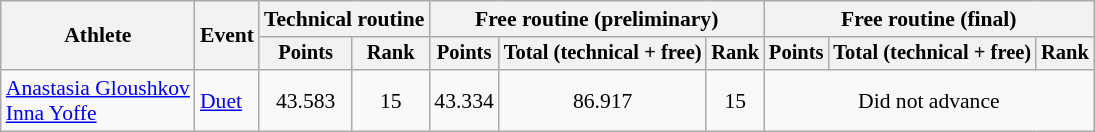<table class=wikitable style="font-size:90%">
<tr>
<th rowspan="2">Athlete</th>
<th rowspan="2">Event</th>
<th colspan="2">Technical routine</th>
<th colspan="3">Free routine (preliminary)</th>
<th colspan="3">Free routine (final)</th>
</tr>
<tr style="font-size:95%">
<th>Points</th>
<th>Rank</th>
<th>Points</th>
<th>Total (technical + free)</th>
<th>Rank</th>
<th>Points</th>
<th>Total (technical + free)</th>
<th>Rank</th>
</tr>
<tr align=center>
<td align=left><a href='#'>Anastasia Gloushkov</a><br><a href='#'>Inna Yoffe</a></td>
<td align=left><a href='#'>Duet</a></td>
<td>43.583</td>
<td>15</td>
<td>43.334</td>
<td>86.917</td>
<td>15</td>
<td colspan=3>Did not advance</td>
</tr>
</table>
